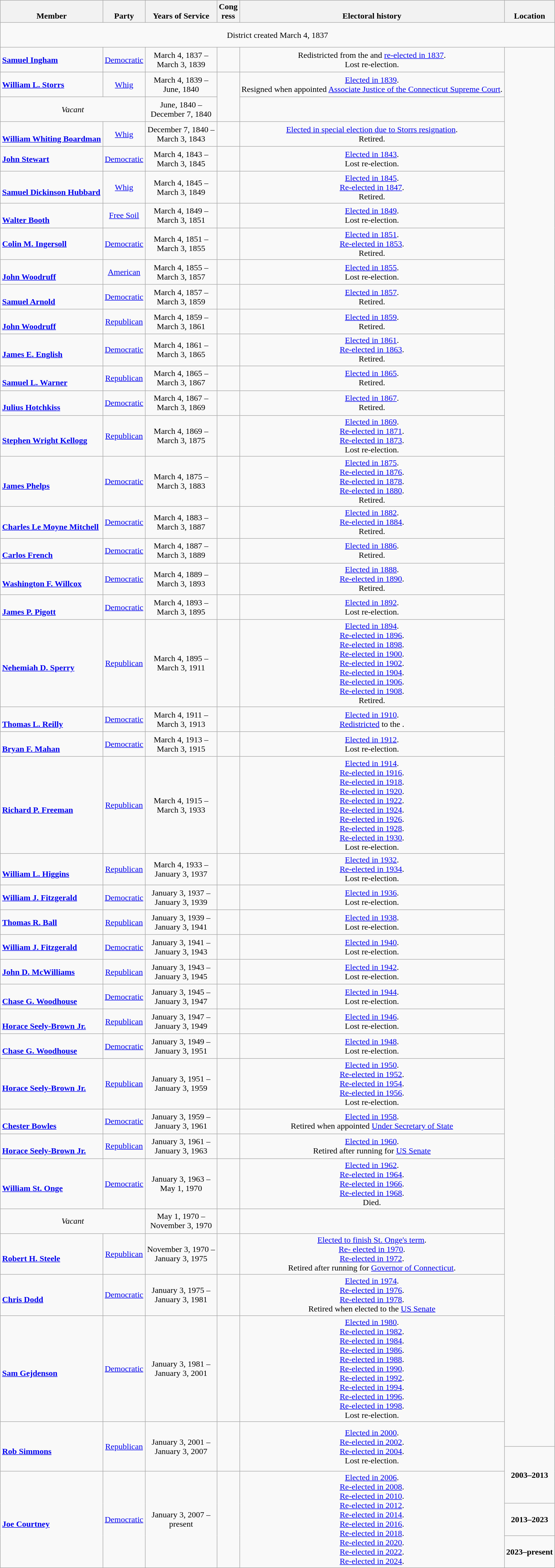<table class=wikitable style="text-align:center">
<tr valign=bottom>
<th>Member<br></th>
<th>Party</th>
<th>Years of Service</th>
<th>Cong<br>ress</th>
<th>Electoral history</th>
<th>Location</th>
</tr>
<tr style="height:3em">
<td colspan=6>District created March 4, 1837</td>
</tr>
<tr style="height:3em">
<td align=left><strong><a href='#'>Samuel Ingham</a></strong><br></td>
<td><a href='#'>Democratic</a></td>
<td nowrap>March 4, 1837 –<br>March 3, 1839</td>
<td></td>
<td>Redistricted from the  and <a href='#'>re-elected in 1837</a>.<br>Lost re-election.</td>
<td rowspan=41></td>
</tr>
<tr style="height:3em">
<td align=left><strong><a href='#'>William L. Storrs</a></strong><br></td>
<td><a href='#'>Whig</a></td>
<td nowrap>March 4, 1839 –<br>June, 1840</td>
<td rowspan=2></td>
<td><a href='#'>Elected in 1839</a>.<br>Resigned when appointed <a href='#'>Associate Justice of the Connecticut Supreme Court</a>.</td>
</tr>
<tr style="height:3em">
<td colspan=2><em>Vacant</em></td>
<td nowrap>June, 1840 –<br>December 7, 1840</td>
<td></td>
</tr>
<tr style="height:3em">
<td align=left><br><strong><a href='#'>William Whiting Boardman</a></strong><br></td>
<td><a href='#'>Whig</a></td>
<td nowrap>December 7, 1840 –<br>March 3, 1843</td>
<td></td>
<td><a href='#'>Elected in special election due to Storrs resignation</a>.<br>Retired.</td>
</tr>
<tr style="height:3em">
<td align=left><strong><a href='#'>John Stewart</a></strong><br></td>
<td><a href='#'>Democratic</a></td>
<td nowrap>March 4, 1843 –<br>March 3, 1845</td>
<td></td>
<td><a href='#'>Elected in 1843</a>.<br>Lost re-election.</td>
</tr>
<tr style="height:3em">
<td align=left><br><strong><a href='#'>Samuel Dickinson Hubbard</a></strong><br></td>
<td><a href='#'>Whig</a></td>
<td nowrap>March 4, 1845 –<br>March 3, 1849</td>
<td></td>
<td><a href='#'>Elected in 1845</a>.<br><a href='#'>Re-elected in 1847</a>.<br>Retired.</td>
</tr>
<tr style="height:3em">
<td align=left><br><strong><a href='#'>Walter Booth</a></strong><br></td>
<td><a href='#'>Free Soil</a></td>
<td nowrap>March 4, 1849 –<br>March 3, 1851</td>
<td></td>
<td><a href='#'>Elected in 1849</a>.<br>Lost re-election.</td>
</tr>
<tr style="height:3em">
<td align=left><strong><a href='#'>Colin M. Ingersoll</a></strong><br></td>
<td><a href='#'>Democratic</a></td>
<td nowrap>March 4, 1851 –<br>March 3, 1855</td>
<td></td>
<td><a href='#'>Elected in 1851</a>.<br><a href='#'>Re-elected in 1853</a>.<br>Retired.</td>
</tr>
<tr style="height:3em">
<td align=left><br><strong><a href='#'>John Woodruff</a></strong><br></td>
<td><a href='#'>American</a></td>
<td nowrap>March 4, 1855 –<br>March 3, 1857</td>
<td></td>
<td><a href='#'>Elected in 1855</a>.<br>Lost re-election.</td>
</tr>
<tr style="height:3em">
<td align=left><br><strong><a href='#'>Samuel Arnold</a></strong><br></td>
<td><a href='#'>Democratic</a></td>
<td nowrap>March 4, 1857 –<br>March 3, 1859</td>
<td></td>
<td><a href='#'>Elected in 1857</a>.<br>Retired.</td>
</tr>
<tr style="height:3em">
<td align=left><br><strong><a href='#'>John Woodruff</a></strong><br></td>
<td><a href='#'>Republican</a></td>
<td nowrap>March 4, 1859 –<br>March 3, 1861</td>
<td></td>
<td><a href='#'>Elected in 1859</a>.<br>Retired.</td>
</tr>
<tr style="height:3em">
<td align=left><br><strong><a href='#'>James E. English</a></strong><br></td>
<td><a href='#'>Democratic</a></td>
<td nowrap>March 4, 1861 –<br>March 3, 1865</td>
<td></td>
<td><a href='#'>Elected in 1861</a>.<br><a href='#'>Re-elected in 1863</a>.<br>Retired.</td>
</tr>
<tr style="height:3em">
<td align=left><br><strong><a href='#'>Samuel L. Warner</a></strong><br></td>
<td><a href='#'>Republican</a></td>
<td nowrap>March 4, 1865 –<br>March 3, 1867</td>
<td></td>
<td><a href='#'>Elected in 1865</a>.<br>Retired.</td>
</tr>
<tr style="height:3em">
<td align=left><br><strong><a href='#'>Julius Hotchkiss</a></strong><br></td>
<td><a href='#'>Democratic</a></td>
<td nowrap>March 4, 1867 –<br>March 3, 1869</td>
<td></td>
<td><a href='#'>Elected in 1867</a>.<br>Retired.</td>
</tr>
<tr style="height:3em">
<td align=left><br><strong><a href='#'>Stephen Wright Kellogg</a></strong><br></td>
<td><a href='#'>Republican</a></td>
<td nowrap>March 4, 1869 –<br>March 3, 1875</td>
<td></td>
<td><a href='#'>Elected in 1869</a>.<br><a href='#'>Re-elected in 1871</a>.<br><a href='#'>Re-elected in 1873</a>.<br>Lost re-election.</td>
</tr>
<tr style="height:3em">
<td align=left><br><strong><a href='#'>James Phelps</a></strong><br></td>
<td><a href='#'>Democratic</a></td>
<td nowrap>March 4, 1875 –<br>March 3, 1883</td>
<td></td>
<td><a href='#'>Elected in 1875</a>.<br><a href='#'>Re-elected in 1876</a>.<br><a href='#'>Re-elected in 1878</a>.<br><a href='#'>Re-elected in 1880</a>.<br>Retired.</td>
</tr>
<tr style="height:3em">
<td align=left><br><strong><a href='#'>Charles Le Moyne Mitchell</a></strong><br></td>
<td><a href='#'>Democratic</a></td>
<td nowrap>March 4, 1883 –<br>March 3, 1887</td>
<td></td>
<td><a href='#'>Elected in 1882</a>.<br><a href='#'>Re-elected in 1884</a>.<br>Retired.</td>
</tr>
<tr style="height:3em">
<td align=left><br><strong><a href='#'>Carlos French</a></strong><br></td>
<td><a href='#'>Democratic</a></td>
<td nowrap>March 4, 1887 –<br>March 3, 1889</td>
<td></td>
<td><a href='#'>Elected in 1886</a>.<br>Retired.</td>
</tr>
<tr style="height:3em">
<td align=left><br><strong><a href='#'>Washington F. Willcox</a></strong><br></td>
<td><a href='#'>Democratic</a></td>
<td nowrap>March 4, 1889 –<br>March 3, 1893</td>
<td></td>
<td><a href='#'>Elected in 1888</a>.<br><a href='#'>Re-elected in 1890</a>.<br>Retired.</td>
</tr>
<tr style="height:3em">
<td align=left><br><strong><a href='#'>James P. Pigott</a></strong><br></td>
<td><a href='#'>Democratic</a></td>
<td nowrap>March 4, 1893 –<br>March 3, 1895</td>
<td></td>
<td><a href='#'>Elected in 1892</a>.<br>Lost re-election.</td>
</tr>
<tr style="height:3em">
<td align=left><br><strong><a href='#'>Nehemiah D. Sperry</a></strong><br></td>
<td><a href='#'>Republican</a></td>
<td nowrap>March 4, 1895 –<br>March 3, 1911</td>
<td></td>
<td><a href='#'>Elected in 1894</a>.<br><a href='#'>Re-elected in 1896</a>.<br><a href='#'>Re-elected in 1898</a>.<br><a href='#'>Re-elected in 1900</a>.<br><a href='#'>Re-elected in 1902</a>.<br><a href='#'>Re-elected in 1904</a>.<br><a href='#'>Re-elected in 1906</a>.<br><a href='#'>Re-elected in 1908</a>.<br>Retired.</td>
</tr>
<tr style="height:3em">
<td align=left><br><strong><a href='#'>Thomas L. Reilly</a></strong><br></td>
<td><a href='#'>Democratic</a></td>
<td nowrap>March 4, 1911 –<br>March 3, 1913</td>
<td></td>
<td><a href='#'>Elected in 1910</a>.<br><a href='#'>Redistricted</a> to the .</td>
</tr>
<tr style="height:3em">
<td align=left><br><strong><a href='#'>Bryan F. Mahan</a></strong><br></td>
<td><a href='#'>Democratic</a></td>
<td nowrap>March 4, 1913 –<br>March 3, 1915</td>
<td></td>
<td><a href='#'>Elected in 1912</a>.<br>Lost re-election.</td>
</tr>
<tr style="height:3em">
<td align=left><br><strong><a href='#'>Richard P. Freeman</a></strong><br></td>
<td><a href='#'>Republican</a></td>
<td nowrap>March 4, 1915 –<br>March 3, 1933</td>
<td></td>
<td><a href='#'>Elected in 1914</a>.<br><a href='#'>Re-elected in 1916</a>.<br><a href='#'>Re-elected in 1918</a>.<br><a href='#'>Re-elected in 1920</a>.<br><a href='#'>Re-elected in 1922</a>.<br><a href='#'>Re-elected in 1924</a>.<br><a href='#'>Re-elected in 1926</a>.<br><a href='#'>Re-elected in 1928</a>.<br><a href='#'>Re-elected in 1930</a>.<br>Lost re-election.</td>
</tr>
<tr style="height:3em">
<td align=left><br><strong><a href='#'>William L. Higgins</a></strong><br></td>
<td><a href='#'>Republican</a></td>
<td nowrap>March 4, 1933 –<br>January 3, 1937</td>
<td></td>
<td><a href='#'>Elected in 1932</a>.<br><a href='#'>Re-elected in 1934</a>.<br>Lost re-election.</td>
</tr>
<tr style="height:3em">
<td align=left><strong><a href='#'>William J. Fitzgerald</a></strong><br></td>
<td><a href='#'>Democratic</a></td>
<td nowrap>January 3, 1937 –<br>January 3, 1939</td>
<td></td>
<td><a href='#'>Elected in 1936</a>.<br>Lost re-election.</td>
</tr>
<tr style="height:3em">
<td align=left><strong><a href='#'>Thomas R. Ball</a></strong><br></td>
<td><a href='#'>Republican</a></td>
<td nowrap>January 3, 1939 –<br>January 3, 1941</td>
<td></td>
<td><a href='#'>Elected in 1938</a>.<br>Lost re-election.</td>
</tr>
<tr style="height:3em">
<td align=left><strong><a href='#'>William J. Fitzgerald</a></strong><br></td>
<td><a href='#'>Democratic</a></td>
<td nowrap>January 3, 1941 –<br>January 3, 1943</td>
<td></td>
<td><a href='#'>Elected in 1940</a>.<br>Lost re-election.</td>
</tr>
<tr style="height:3em">
<td align=left><strong><a href='#'>John D. McWilliams</a></strong><br></td>
<td><a href='#'>Republican</a></td>
<td nowrap>January 3, 1943 –<br>January 3, 1945</td>
<td></td>
<td><a href='#'>Elected in 1942</a>.<br>Lost re-election.</td>
</tr>
<tr style="height:3em">
<td align=left><br><strong><a href='#'>Chase G. Woodhouse</a></strong><br></td>
<td><a href='#'>Democratic</a></td>
<td nowrap>January 3, 1945 –<br>January 3, 1947</td>
<td></td>
<td><a href='#'>Elected in 1944</a>.<br>Lost re-election.</td>
</tr>
<tr style="height:3em">
<td align=left><br><strong><a href='#'>Horace Seely-Brown Jr.</a></strong><br></td>
<td><a href='#'>Republican</a></td>
<td nowrap>January 3, 1947 –<br>January 3, 1949</td>
<td></td>
<td><a href='#'>Elected in 1946</a>.<br>Lost re-election.</td>
</tr>
<tr style="height:3em">
<td align=left><br><strong><a href='#'>Chase G. Woodhouse</a></strong><br></td>
<td><a href='#'>Democratic</a></td>
<td nowrap>January 3, 1949 –<br>January 3, 1951</td>
<td></td>
<td><a href='#'>Elected in 1948</a>.<br>Lost re-election.</td>
</tr>
<tr style="height:3em">
<td align=left><br><strong><a href='#'>Horace Seely-Brown Jr.</a></strong><br></td>
<td><a href='#'>Republican</a></td>
<td nowrap>January 3, 1951 –<br>January 3, 1959</td>
<td></td>
<td><a href='#'>Elected in 1950</a>.<br><a href='#'>Re-elected in 1952</a>.<br><a href='#'>Re-elected in 1954</a>.<br><a href='#'>Re-elected in 1956</a>.<br>Lost re-election.</td>
</tr>
<tr style="height:3em">
<td align=left><br><strong><a href='#'>Chester Bowles</a></strong><br></td>
<td><a href='#'>Democratic</a></td>
<td nowrap>January 3, 1959 –<br>January 3, 1961</td>
<td></td>
<td><a href='#'>Elected in 1958</a>.<br>Retired when appointed <a href='#'>Under Secretary of State</a></td>
</tr>
<tr style="height:3em">
<td align=left><br><strong><a href='#'>Horace Seely-Brown Jr.</a></strong><br></td>
<td><a href='#'>Republican</a></td>
<td nowrap>January 3, 1961 –<br>January 3, 1963</td>
<td></td>
<td><a href='#'>Elected in 1960</a>.<br>Retired after running for <a href='#'>US Senate</a></td>
</tr>
<tr style="height:3em">
<td align=left><br><strong><a href='#'>William St. Onge</a></strong><br></td>
<td><a href='#'>Democratic</a></td>
<td nowrap>January 3, 1963 –<br>May 1, 1970</td>
<td></td>
<td><a href='#'>Elected in 1962</a>.<br><a href='#'>Re-elected in 1964</a>.<br><a href='#'>Re-elected in 1966</a>.<br><a href='#'>Re-elected in 1968</a>.<br>Died.</td>
</tr>
<tr style="height:3em">
<td colspan=2><em>Vacant</em></td>
<td nowrap>May 1, 1970 –<br>November 3, 1970</td>
<td></td>
<td></td>
</tr>
<tr style="height:3em">
<td align=left><br><strong><a href='#'>Robert H. Steele</a></strong><br></td>
<td><a href='#'>Republican</a></td>
<td nowrap>November 3, 1970 –<br>January 3, 1975</td>
<td></td>
<td><a href='#'>Elected to finish St. Onge's term</a>.<br><a href='#'>Re- elected in 1970</a>.<br><a href='#'>Re-elected in 1972</a>.<br>Retired after running for <a href='#'>Governor of Connecticut</a>.</td>
</tr>
<tr style="height:3em">
<td align=left><br><strong><a href='#'>Chris Dodd</a></strong><br></td>
<td><a href='#'>Democratic</a></td>
<td nowrap>January 3, 1975 –<br>January 3, 1981</td>
<td></td>
<td><a href='#'>Elected in 1974</a>.<br><a href='#'>Re-elected in 1976</a>.<br><a href='#'>Re-elected in 1978</a>.<br>Retired when elected to the <a href='#'>US Senate</a></td>
</tr>
<tr style="height:3em">
<td align=left><br><strong><a href='#'>Sam Gejdenson</a></strong><br></td>
<td><a href='#'>Democratic</a></td>
<td nowrap>January 3, 1981 –<br>January 3, 2001</td>
<td></td>
<td><a href='#'>Elected in 1980</a>.<br><a href='#'>Re-elected in 1982</a>.<br><a href='#'>Re-elected in 1984</a>.<br><a href='#'>Re-elected in 1986</a>.<br><a href='#'>Re-elected in 1988</a>.<br><a href='#'>Re-elected in 1990</a>.<br><a href='#'>Re-elected in 1992</a>.<br><a href='#'>Re-elected in 1994</a>.<br><a href='#'>Re-elected in 1996</a>.<br><a href='#'>Re-elected in 1998</a>.<br>Lost re-election.</td>
</tr>
<tr style="height:3em">
<td rowspan=2 align=left><br><strong><a href='#'>Rob Simmons</a></strong><br></td>
<td rowspan=2 ><a href='#'>Republican</a></td>
<td rowspan=2 nowrap>January 3, 2001 –<br>January 3, 2007</td>
<td rowspan=2></td>
<td rowspan=2><a href='#'>Elected in 2000</a>.<br><a href='#'>Re-elected in 2002</a>.<br><a href='#'>Re-elected in 2004</a>.<br>Lost re-election.</td>
</tr>
<tr style="height:3em">
<td rowspan=2><strong>2003–2013</strong></td>
</tr>
<tr style="height:3em">
<td rowspan=3 align=left><br><strong><a href='#'>Joe Courtney</a></strong><br></td>
<td rowspan=3 ><a href='#'>Democratic</a></td>
<td rowspan=3 nowrap>January 3, 2007 –<br>present</td>
<td rowspan=3></td>
<td rowspan=3><a href='#'>Elected in 2006</a>.<br><a href='#'>Re-elected in 2008</a>.<br><a href='#'>Re-elected in 2010</a>.<br><a href='#'>Re-elected in 2012</a>.<br><a href='#'>Re-elected in 2014</a>.<br><a href='#'>Re-elected in 2016</a>.<br><a href='#'>Re-elected in 2018</a>.<br><a href='#'>Re-elected in 2020</a>.<br><a href='#'>Re-elected in 2022</a>.<br><a href='#'>Re-elected in 2024</a>.</td>
</tr>
<tr style="height:3em">
<td><strong>2013–2023</strong></td>
</tr>
<tr style="height:3em">
<td><strong>2023–present</strong></td>
</tr>
</table>
